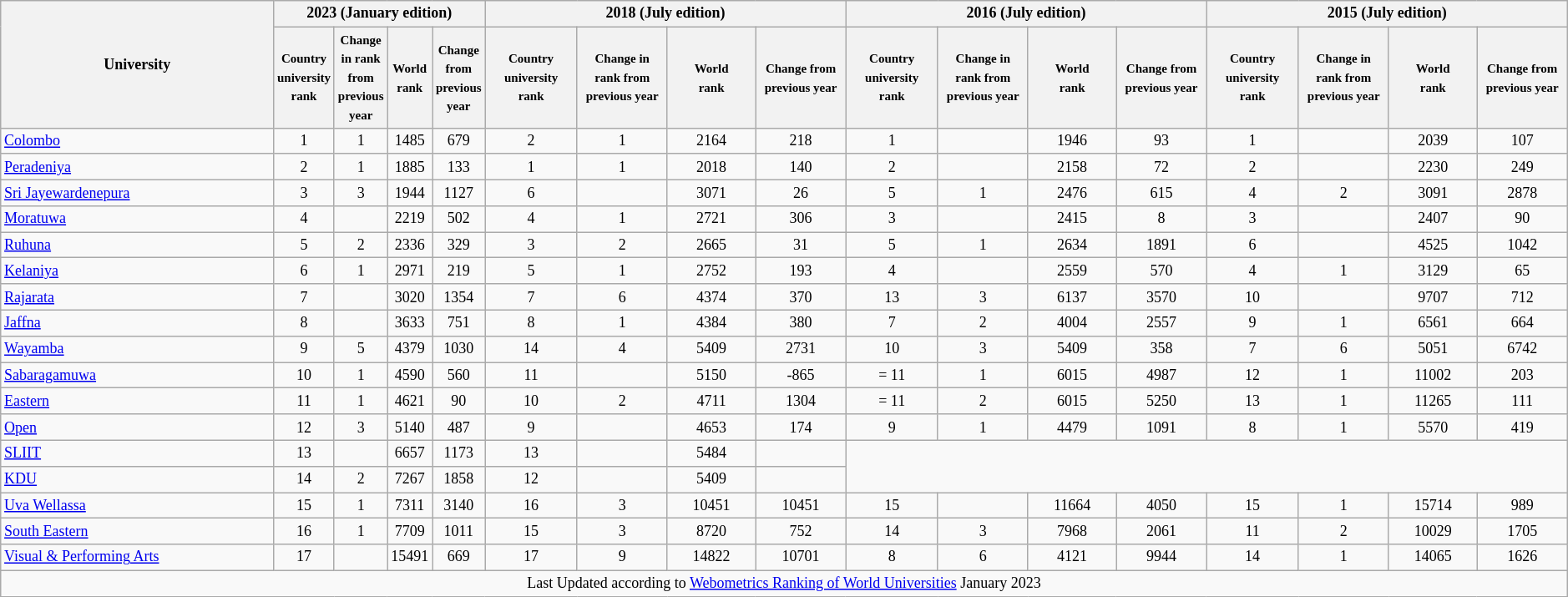<table class="wikitable" style="font-size:75%; text-align:center">
<tr>
<th scope="col" rowspan="2" style="width:250px;">University</th>
<th colspan="4">2023 (January edition)</th>
<th colspan="4" scope="col">2018 (July edition)</th>
<th scope="col" colspan="4">2016 (July edition)</th>
<th scope="col" colspan="4">2015 (July edition)</th>
</tr>
<tr>
<th><small>Country<br>university<br>rank</small><br></th>
<th><small>Change in rank from previous year</small></th>
<th><small>World<br>rank</small><br></th>
<th><small>Change from previous year</small><br></th>
<th scope="col" style="width:75px;"><small>Country<br>university<br>rank</small><br></th>
<th scope="col" style="width:75px;"><small>Change in rank from previous year</small></th>
<th scope="col" style="width:75px;"><small>World<br>rank</small><br></th>
<th scope="col" style="width:75px;"><small>Change from previous year</small><br></th>
<th scope="col" style="width:75px;"><small>Country<br>university<br>rank</small><br></th>
<th scope="col" style="width:75px;"><small>Change in rank from previous year</small></th>
<th scope="col" style="width:75px;"><small>World<br>rank</small><br></th>
<th scope="col" style="width:75px;"><small>Change from previous year</small><br></th>
<th scope="col" style="width:75px;"><small>Country<br>university<br>rank</small><br></th>
<th scope="col" style="width:75px;"><small>Change in rank from previous year</small></th>
<th scope="col" style="width:75px;"><small>World<br>rank</small><br></th>
<th scope="col" style="width:75px;"><small>Change from previous year</small><br></th>
</tr>
<tr>
<td align="left"><a href='#'>Colombo</a></td>
<td>1</td>
<td> 1</td>
<td>1485</td>
<td> 679</td>
<td>2</td>
<td> 1</td>
<td>2164</td>
<td> 218</td>
<td>1</td>
<td></td>
<td>1946</td>
<td> 93</td>
<td>1</td>
<td></td>
<td>2039</td>
<td> 107</td>
</tr>
<tr>
<td align="left"><a href='#'>Peradeniya</a></td>
<td>2</td>
<td> 1</td>
<td>1885</td>
<td> 133</td>
<td>1</td>
<td> 1</td>
<td>2018</td>
<td> 140</td>
<td>2</td>
<td></td>
<td>2158</td>
<td> 72</td>
<td>2</td>
<td></td>
<td>2230</td>
<td> 249</td>
</tr>
<tr>
<td align="left"><a href='#'>Sri Jayewardenepura</a></td>
<td>3</td>
<td> 3</td>
<td>1944</td>
<td> 1127</td>
<td>6</td>
<td></td>
<td>3071</td>
<td> 26</td>
<td>5</td>
<td> 1</td>
<td>2476</td>
<td> 615</td>
<td>4</td>
<td> 2</td>
<td>3091</td>
<td> 2878</td>
</tr>
<tr>
<td align=left><a href='#'>Moratuwa</a></td>
<td>4</td>
<td></td>
<td>2219</td>
<td> 502</td>
<td>4</td>
<td> 1</td>
<td>2721</td>
<td> 306</td>
<td>3</td>
<td></td>
<td>2415</td>
<td> 8</td>
<td>3</td>
<td></td>
<td>2407</td>
<td> 90</td>
</tr>
<tr>
<td align="left"><a href='#'>Ruhuna</a></td>
<td>5</td>
<td> 2</td>
<td>2336</td>
<td> 329</td>
<td>3</td>
<td> 2</td>
<td>2665</td>
<td> 31</td>
<td>5</td>
<td> 1</td>
<td>2634</td>
<td> 1891</td>
<td>6</td>
<td></td>
<td>4525</td>
<td> 1042</td>
</tr>
<tr>
<td align="left"><a href='#'>Kelaniya</a></td>
<td>6</td>
<td> 1</td>
<td>2971</td>
<td> 219</td>
<td>5</td>
<td> 1</td>
<td>2752</td>
<td> 193</td>
<td>4</td>
<td></td>
<td>2559</td>
<td> 570</td>
<td align="center">4</td>
<td> 1</td>
<td align="center">3129</td>
<td> 65</td>
</tr>
<tr>
<td align=left><a href='#'>Rajarata</a></td>
<td>7</td>
<td></td>
<td>3020</td>
<td> 1354</td>
<td>7</td>
<td> 6</td>
<td>4374</td>
<td> 370</td>
<td>13</td>
<td> 3</td>
<td>6137</td>
<td> 3570</td>
<td>10</td>
<td></td>
<td align=center>9707</td>
<td> 712</td>
</tr>
<tr>
<td align=left><a href='#'>Jaffna</a></td>
<td>8</td>
<td></td>
<td>3633</td>
<td> 751</td>
<td>8</td>
<td> 1</td>
<td>4384</td>
<td> 380</td>
<td>7</td>
<td> 2</td>
<td>4004</td>
<td> 2557</td>
<td>9</td>
<td> 1</td>
<td>6561</td>
<td> 664</td>
</tr>
<tr>
<td align="left"><a href='#'>Wayamba</a></td>
<td>9</td>
<td> 5</td>
<td>4379</td>
<td> 1030</td>
<td>14</td>
<td> 4</td>
<td>5409</td>
<td> 2731</td>
<td>10</td>
<td> 3</td>
<td>5409</td>
<td> 358</td>
<td>7</td>
<td> 6</td>
<td align="center">5051</td>
<td> 6742</td>
</tr>
<tr>
<td align="left"><a href='#'>Sabaragamuwa</a></td>
<td>10</td>
<td> 1</td>
<td>4590</td>
<td> 560</td>
<td>11</td>
<td></td>
<td>5150</td>
<td> -865</td>
<td>= 11</td>
<td> 1</td>
<td>6015</td>
<td> 4987</td>
<td>12</td>
<td> 1</td>
<td align="center">11002</td>
<td> 203</td>
</tr>
<tr>
<td align="left"><a href='#'>Eastern</a></td>
<td>11</td>
<td> 1</td>
<td>4621</td>
<td> 90</td>
<td>10</td>
<td> 2</td>
<td>4711</td>
<td> 1304</td>
<td>= 11</td>
<td> 2</td>
<td>6015</td>
<td> 5250</td>
<td>13</td>
<td> 1</td>
<td align="center">11265</td>
<td> 111</td>
</tr>
<tr>
<td align="left"><a href='#'>Open</a></td>
<td>12</td>
<td> 3</td>
<td>5140</td>
<td> 487</td>
<td>9</td>
<td></td>
<td>4653</td>
<td> 174</td>
<td>9</td>
<td> 1</td>
<td>4479</td>
<td> 1091</td>
<td>8</td>
<td> 1</td>
<td align="center">5570</td>
<td> 419</td>
</tr>
<tr>
<td align="left"><a href='#'>SLIIT</a></td>
<td>13</td>
<td></td>
<td>6657</td>
<td> 1173</td>
<td>13</td>
<td></td>
<td>5484</td>
<td></td>
<td colspan="8" rowspan="2"></td>
</tr>
<tr>
<td align="left"><a href='#'>KDU</a></td>
<td>14</td>
<td> 2</td>
<td>7267</td>
<td> 1858</td>
<td>12</td>
<td></td>
<td>5409</td>
<td></td>
</tr>
<tr>
<td align="left"><a href='#'>Uva Wellassa</a></td>
<td>15</td>
<td> 1</td>
<td>7311</td>
<td> 3140</td>
<td>16</td>
<td> 3</td>
<td>10451</td>
<td> 10451</td>
<td align="center">15</td>
<td></td>
<td>11664</td>
<td> 4050</td>
<td align="center">15</td>
<td> 1</td>
<td>15714</td>
<td> 989</td>
</tr>
<tr>
<td align="left"><a href='#'>South Eastern</a></td>
<td>16</td>
<td> 1</td>
<td>7709</td>
<td> 1011</td>
<td>15</td>
<td> 3</td>
<td>8720</td>
<td> 752</td>
<td>14</td>
<td> 3</td>
<td>7968</td>
<td> 2061</td>
<td>11</td>
<td> 2</td>
<td align="center">10029</td>
<td> 1705</td>
</tr>
<tr>
<td align=left><a href='#'>Visual & Performing Arts</a></td>
<td>17</td>
<td></td>
<td>15491</td>
<td> 669</td>
<td>17</td>
<td> 9</td>
<td>14822</td>
<td> 10701</td>
<td>8</td>
<td> 6</td>
<td>4121</td>
<td> 9944</td>
<td>14</td>
<td> 1</td>
<td>14065</td>
<td> 1626</td>
</tr>
<tr>
<td colspan="17">Last Updated according to <a href='#'>Webometrics Ranking of World Universities</a> January 2023  </td>
</tr>
</table>
